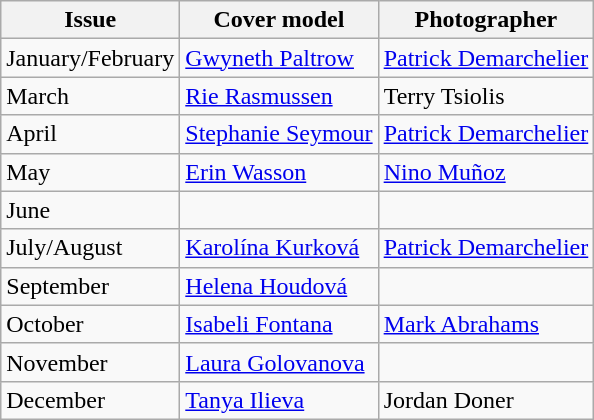<table class="sortable wikitable">
<tr>
<th>Issue</th>
<th>Cover model</th>
<th>Photographer</th>
</tr>
<tr>
<td>January/February</td>
<td><a href='#'>Gwyneth Paltrow</a></td>
<td><a href='#'>Patrick Demarchelier</a></td>
</tr>
<tr>
<td>March</td>
<td><a href='#'>Rie Rasmussen</a></td>
<td>Terry Tsiolis</td>
</tr>
<tr>
<td>April</td>
<td><a href='#'>Stephanie Seymour</a></td>
<td><a href='#'>Patrick Demarchelier</a></td>
</tr>
<tr>
<td>May</td>
<td><a href='#'>Erin Wasson</a></td>
<td><a href='#'>Nino Muñoz</a></td>
</tr>
<tr>
<td>June</td>
<td></td>
<td></td>
</tr>
<tr>
<td>July/August</td>
<td><a href='#'>Karolína Kurková</a></td>
<td><a href='#'>Patrick Demarchelier</a></td>
</tr>
<tr>
<td>September</td>
<td><a href='#'>Helena Houdová</a></td>
<td></td>
</tr>
<tr>
<td>October</td>
<td><a href='#'>Isabeli Fontana</a></td>
<td><a href='#'>Mark Abrahams</a></td>
</tr>
<tr>
<td>November</td>
<td><a href='#'>Laura Golovanova</a></td>
<td></td>
</tr>
<tr>
<td>December</td>
<td><a href='#'>Tanya Ilieva</a></td>
<td>Jordan Doner</td>
</tr>
</table>
